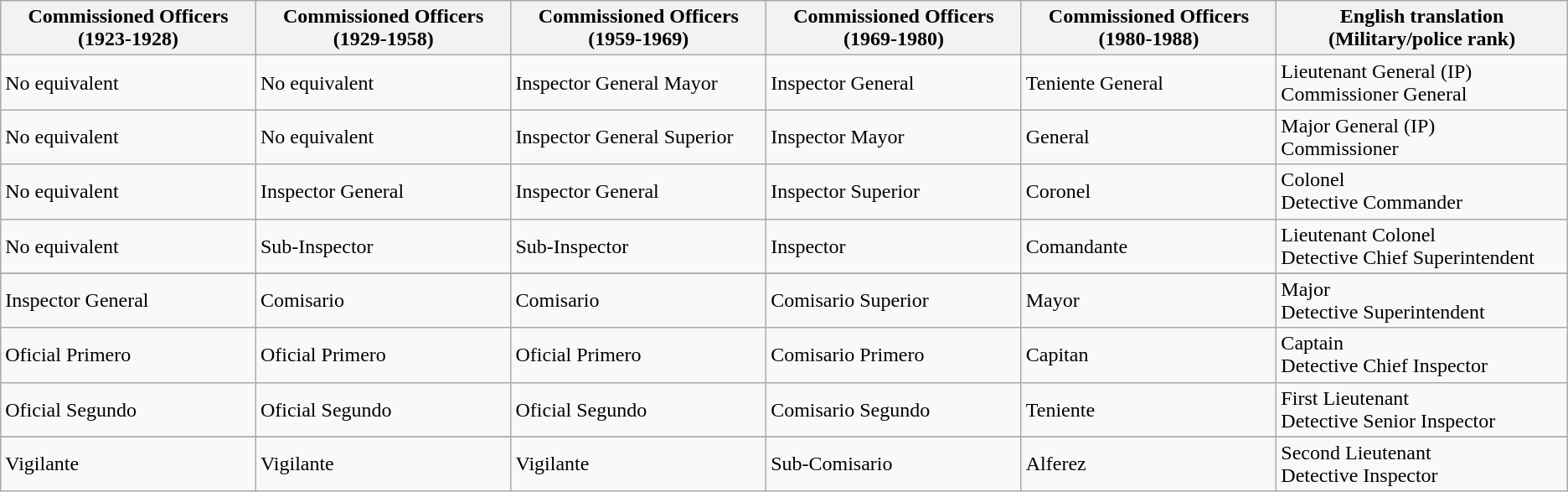<table class="wikitable" style="display: inline-table;">
<tr>
<th>Commissioned Officers (1923-1928)</th>
<th>Commissioned Officers (1929-1958)</th>
<th>Commissioned Officers (1959-1969)</th>
<th>Commissioned Officers (1969-1980)</th>
<th>Commissioned Officers (1980-1988)</th>
<th>English translation (Military/police rank)</th>
</tr>
<tr>
<td>No equivalent</td>
<td>No equivalent</td>
<td>Inspector General Mayor</td>
<td>Inspector General</td>
<td>Teniente General</td>
<td>Lieutenant General (IP)<br>Commissioner General</td>
</tr>
<tr>
<td>No equivalent</td>
<td>No equivalent</td>
<td>Inspector General Superior</td>
<td>Inspector Mayor</td>
<td>General</td>
<td>Major General (IP)<br>Commissioner</td>
</tr>
<tr>
<td>No equivalent</td>
<td>Inspector General</td>
<td>Inspector General</td>
<td>Inspector Superior</td>
<td>Coronel</td>
<td>Colonel<br>Detective Commander</td>
</tr>
<tr>
<td>No equivalent</td>
<td>Sub-Inspector</td>
<td>Sub-Inspector</td>
<td>Inspector</td>
<td>Comandante</td>
<td>Lieutenant Colonel<br>Detective Chief Superintendent</td>
</tr>
<tr>
</tr>
<tr>
<td>Inspector General</td>
<td>Comisario</td>
<td>Comisario</td>
<td>Comisario Superior</td>
<td>Mayor</td>
<td>Major <br>Detective Superintendent</td>
</tr>
<tr>
<td>Oficial Primero</td>
<td>Oficial Primero</td>
<td>Oficial Primero</td>
<td>Comisario Primero</td>
<td>Capitan</td>
<td>Captain<br>Detective Chief Inspector</td>
</tr>
<tr>
<td>Oficial Segundo</td>
<td>Oficial Segundo</td>
<td>Oficial Segundo</td>
<td>Comisario Segundo</td>
<td>Teniente</td>
<td>First Lieutenant<br> Detective Senior Inspector</td>
</tr>
<tr>
</tr>
<tr>
<td>Vigilante</td>
<td>Vigilante</td>
<td>Vigilante</td>
<td>Sub-Comisario</td>
<td>Alferez</td>
<td>Second Lieutenant<br>Detective Inspector</td>
</tr>
</table>
